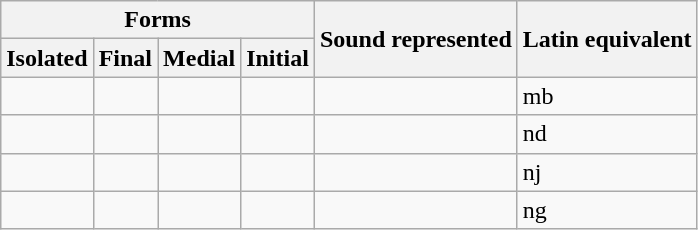<table class="wikitable">
<tr>
<th colspan="4">Forms</th>
<th rowspan="2">Sound represented</th>
<th rowspan="2">Latin equivalent</th>
</tr>
<tr>
<th>Isolated</th>
<th>Final</th>
<th>Medial</th>
<th>Initial</th>
</tr>
<tr>
<td></td>
<td></td>
<td></td>
<td></td>
<td></td>
<td>mb</td>
</tr>
<tr>
<td></td>
<td></td>
<td></td>
<td></td>
<td></td>
<td>nd</td>
</tr>
<tr>
<td></td>
<td></td>
<td></td>
<td></td>
<td></td>
<td>nj</td>
</tr>
<tr>
<td></td>
<td></td>
<td></td>
<td></td>
<td></td>
<td>ng</td>
</tr>
</table>
